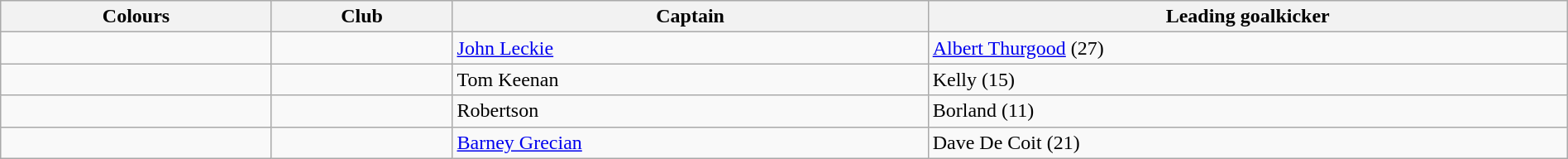<table class="wikitable" width="100%">
<tr>
<th>Colours</th>
<th>Club</th>
<th>Captain</th>
<th>Leading goalkicker</th>
</tr>
<tr>
<td style="text-align:center;"></td>
<td></td>
<td><a href='#'>John Leckie</a></td>
<td><a href='#'>Albert Thurgood</a> (27)</td>
</tr>
<tr>
<td style="text-align:center;"></td>
<td></td>
<td>Tom Keenan</td>
<td>Kelly (15)</td>
</tr>
<tr>
<td style="text-align:center;"></td>
<td></td>
<td>Robertson</td>
<td>Borland (11)</td>
</tr>
<tr>
<td style="text-align:center;"></td>
<td></td>
<td><a href='#'>Barney Grecian</a></td>
<td>Dave De Coit (21)</td>
</tr>
</table>
